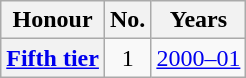<table class="wikitable plainrowheaders">
<tr>
<th scope=col>Honour</th>
<th scope=col>No.</th>
<th scope=col>Years</th>
</tr>
<tr>
<th scope=row><a href='#'>Fifth tier</a></th>
<td align=center>1</td>
<td><a href='#'>2000–01</a></td>
</tr>
</table>
